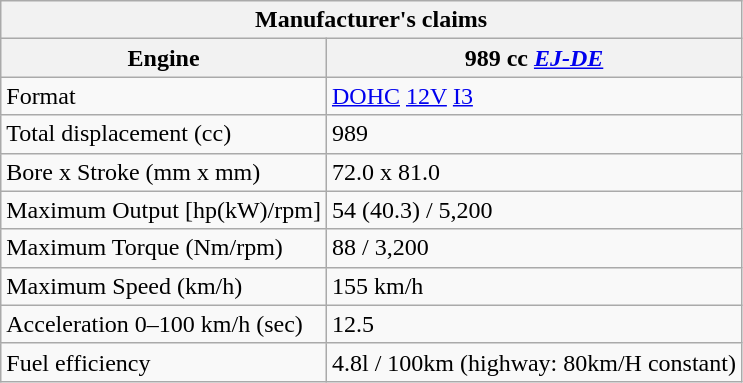<table class="wikitable" align="left">
<tr>
<th align="center" colspan="2">Manufacturer's claims</th>
</tr>
<tr>
<th>Engine</th>
<th>989 cc <em><a href='#'>EJ-DE</a></em></th>
</tr>
<tr>
<td>Format</td>
<td><a href='#'>DOHC</a> <a href='#'>12V</a> <a href='#'>I3</a></td>
</tr>
<tr>
<td>Total displacement (cc)</td>
<td>989</td>
</tr>
<tr>
<td>Bore x Stroke (mm x mm)</td>
<td>72.0 x 81.0</td>
</tr>
<tr>
<td>Maximum Output [hp(kW)/rpm]</td>
<td>54 (40.3) / 5,200</td>
</tr>
<tr>
<td>Maximum Torque (Nm/rpm)</td>
<td>88 / 3,200</td>
</tr>
<tr>
<td>Maximum Speed (km/h)</td>
<td>155 km/h</td>
</tr>
<tr>
<td>Acceleration 0–100 km/h (sec)</td>
<td>12.5</td>
</tr>
<tr>
<td>Fuel efficiency</td>
<td>4.8l / 100km (highway: 80km/H constant)</td>
</tr>
</table>
